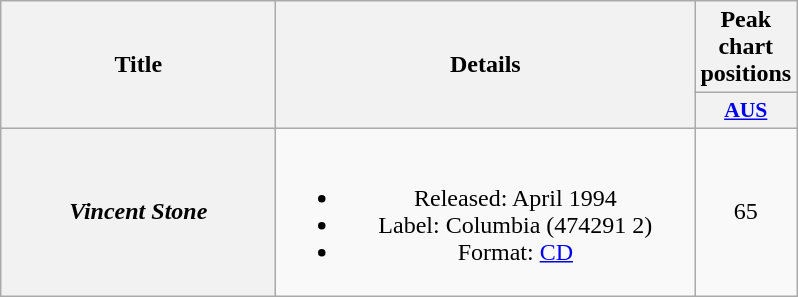<table class="wikitable plainrowheaders" style="text-align:center;" border="1">
<tr>
<th scope="col" rowspan="2" style="width:11em;">Title</th>
<th scope="col" rowspan="2" style="width:17em;">Details</th>
<th scope="col" colspan="1">Peak chart positions</th>
</tr>
<tr>
<th scope="col" style="width:3em;font-size:90%;"><a href='#'>AUS</a><br></th>
</tr>
<tr>
<th scope="row"><em>Vincent Stone</em></th>
<td><br><ul><li>Released: April 1994</li><li>Label: Columbia (474291 2)</li><li>Format: <a href='#'>CD</a></li></ul></td>
<td>65</td>
</tr>
</table>
